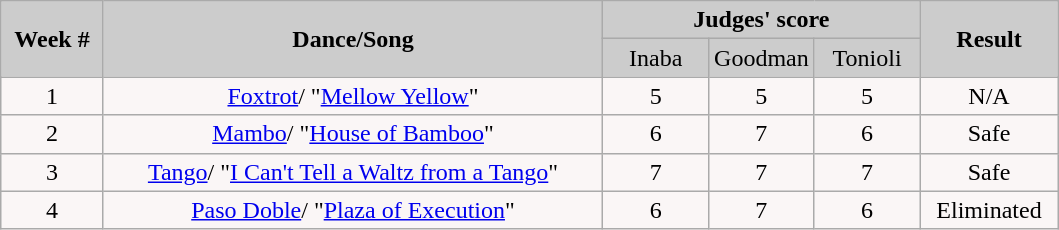<table class="wikitable" style="float:left;">
<tr style="text-align:Center; background:#ccc; background:#ccc;">
<td rowspan=2><strong>Week #</strong></td>
<td rowspan=2><strong>Dance/Song</strong></td>
<td colspan=3><strong>Judges' score</strong></td>
<td rowspan=2><strong>Result</strong></td>
</tr>
<tr style="text-align:center; background:#ccc; background:#ccc;">
<td style="width:10%; ">Inaba</td>
<td style="width:10%; ">Goodman</td>
<td style="width:10%; ">Tonioli</td>
</tr>
<tr style="text-align:center; background:#faf6f6; background:#faf6f6;">
<td>1</td>
<td><a href='#'>Foxtrot</a>/ "<a href='#'>Mellow Yellow</a>"</td>
<td>5</td>
<td>5</td>
<td>5</td>
<td>N/A</td>
</tr>
<tr style="text-align:center; background:#faf6f6;">
<td>2</td>
<td><a href='#'>Mambo</a>/ "<a href='#'>House of Bamboo</a>"</td>
<td>6</td>
<td>7</td>
<td>6</td>
<td>Safe</td>
</tr>
<tr style="text-align:center; background:#faf6f6;">
<td>3</td>
<td><a href='#'>Tango</a>/ "<a href='#'>I Can't Tell a Waltz from a Tango</a>"</td>
<td>7</td>
<td>7</td>
<td>7</td>
<td>Safe</td>
</tr>
<tr style="text-align:center; background:#faf6f6;">
<td>4</td>
<td><a href='#'>Paso Doble</a>/ "<a href='#'>Plaza of Execution</a>"</td>
<td>6</td>
<td>7</td>
<td>6</td>
<td>Eliminated</td>
</tr>
</table>
